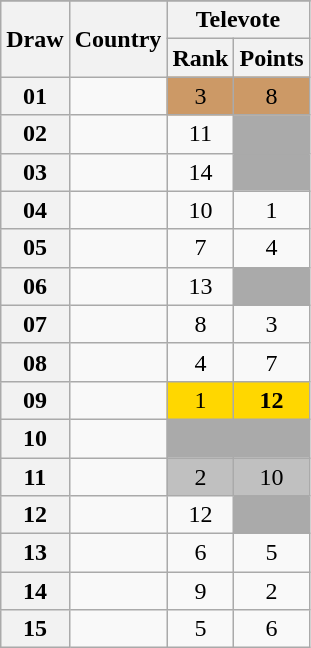<table class="sortable wikitable collapsible plainrowheaders" style="text-align:center;">
<tr ]]>
</tr>
<tr>
<th scope="col" rowspan="2">Draw</th>
<th scope="col" rowspan="2">Country</th>
<th scope="col" colspan="2">Televote</th>
</tr>
<tr>
<th scope="col">Rank</th>
<th scope="col">Points</th>
</tr>
<tr>
<th scope="row" style="text-align:center;">01</th>
<td style="text-align:left;"></td>
<td style="background:#CC9966;">3</td>
<td style="background:#CC9966;">8</td>
</tr>
<tr>
<th scope="row" style="text-align:center;">02</th>
<td style="text-align:left;"></td>
<td>11</td>
<td style="background:#AAAAAA;"></td>
</tr>
<tr>
<th scope="row" style="text-align:center;">03</th>
<td style="text-align:left;"></td>
<td>14</td>
<td style="background:#AAAAAA;"></td>
</tr>
<tr>
<th scope="row" style="text-align:center;">04</th>
<td style="text-align:left;"></td>
<td>10</td>
<td>1</td>
</tr>
<tr>
<th scope="row" style="text-align:center;">05</th>
<td style="text-align:left;"></td>
<td>7</td>
<td>4</td>
</tr>
<tr>
<th scope="row" style="text-align:center;">06</th>
<td style="text-align:left;"></td>
<td>13</td>
<td style="background:#AAAAAA;"></td>
</tr>
<tr>
<th scope="row" style="text-align:center;">07</th>
<td style="text-align:left;"></td>
<td>8</td>
<td>3</td>
</tr>
<tr>
<th scope="row" style="text-align:center;">08</th>
<td style="text-align:left;"></td>
<td>4</td>
<td>7</td>
</tr>
<tr>
<th scope="row" style="text-align:center;">09</th>
<td style="text-align:left;"></td>
<td style="background:gold;">1</td>
<td style="background:gold;"><strong>12</strong></td>
</tr>
<tr class=sortbottom>
<th scope="row" style="text-align:center;">10</th>
<td style="text-align:left;"></td>
<td style="background:#AAAAAA;"></td>
<td style="background:#AAAAAA;"></td>
</tr>
<tr>
<th scope="row" style="text-align:center;">11</th>
<td style="text-align:left;"></td>
<td style="background:silver;">2</td>
<td style="background:silver;">10</td>
</tr>
<tr>
<th scope="row" style="text-align:center;">12</th>
<td style="text-align:left;"></td>
<td>12</td>
<td style="background:#AAAAAA;"></td>
</tr>
<tr>
<th scope="row" style="text-align:center;">13</th>
<td style="text-align:left;"></td>
<td>6</td>
<td>5</td>
</tr>
<tr>
<th scope="row" style="text-align:center;">14</th>
<td style="text-align:left;"></td>
<td>9</td>
<td>2</td>
</tr>
<tr>
<th scope="row" style="text-align:center;">15</th>
<td style="text-align:left;"></td>
<td>5</td>
<td>6</td>
</tr>
</table>
